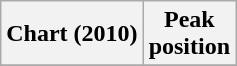<table class="wikitable plainrowheaders" style="text-align:center">
<tr>
<th scope="col">Chart (2010)</th>
<th scope="col">Peak<br>position</th>
</tr>
<tr>
</tr>
</table>
